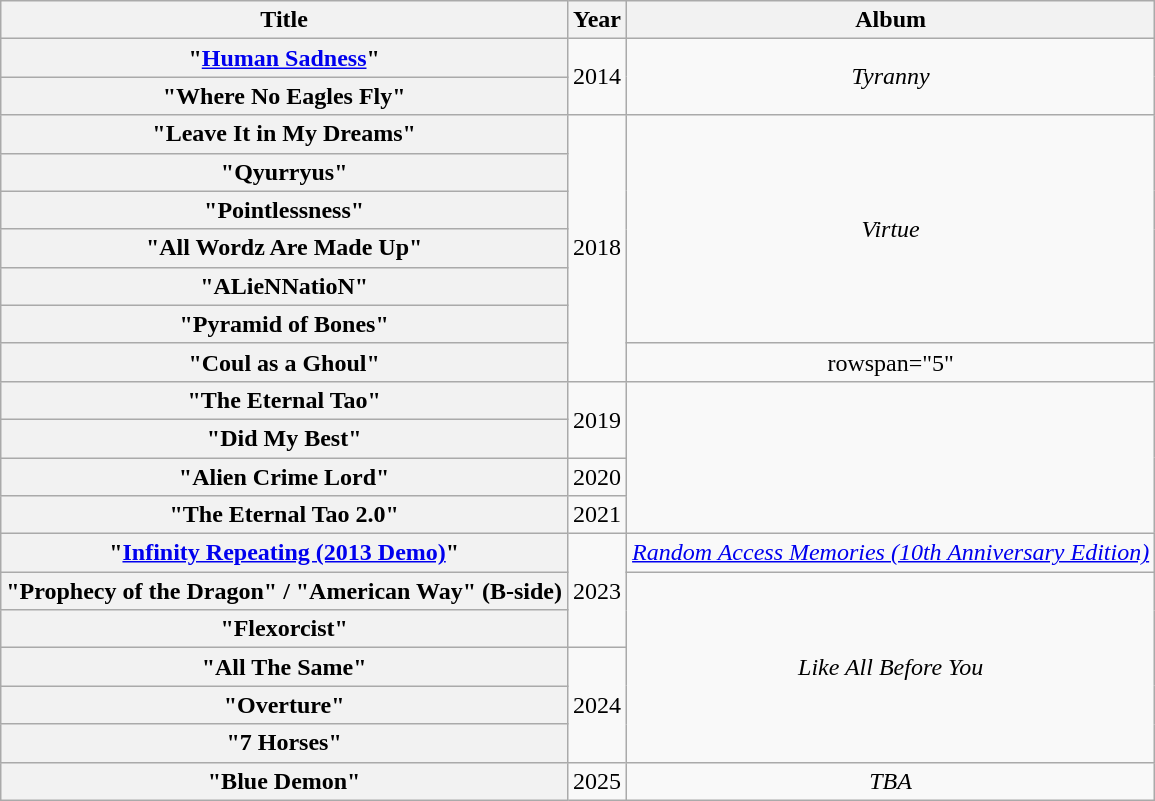<table class="wikitable plainrowheaders" style="text-align:center;">
<tr>
<th scope="col">Title</th>
<th scope="col">Year</th>
<th scope="col">Album</th>
</tr>
<tr>
<th scope="row">"<a href='#'>Human Sadness</a>"</th>
<td rowspan="2">2014</td>
<td rowspan="2"><em>Tyranny</em></td>
</tr>
<tr>
<th scope="row">"Where No Eagles Fly"</th>
</tr>
<tr>
<th scope="row">"Leave It in My Dreams"</th>
<td rowspan="7">2018</td>
<td rowspan="6"><em>Virtue</em></td>
</tr>
<tr>
<th scope="row">"Qyurryus"</th>
</tr>
<tr>
<th scope="row">"Pointlessness"</th>
</tr>
<tr>
<th scope="row">"All Wordz Are Made Up"</th>
</tr>
<tr>
<th scope="row">"ALieNNatioN"</th>
</tr>
<tr>
<th scope="row">"Pyramid of Bones"</th>
</tr>
<tr>
<th scope="row">"Coul as a Ghoul"</th>
<td>rowspan="5" </td>
</tr>
<tr>
<th scope="row">"The Eternal Tao"</th>
<td rowspan="2">2019</td>
</tr>
<tr>
<th scope="row">"Did My Best"</th>
</tr>
<tr>
<th scope="row">"Alien Crime Lord"</th>
<td>2020</td>
</tr>
<tr>
<th scope="row">"The Eternal Tao 2.0"</th>
<td>2021</td>
</tr>
<tr>
<th scope="row">"<a href='#'>Infinity Repeating (2013 Demo)</a>"<br></th>
<td rowspan="3">2023</td>
<td><em><a href='#'>Random Access Memories (10th Anniversary Edition)</a></em></td>
</tr>
<tr>
<th scope="row">"Prophecy of the Dragon" / "American Way" (B-side)</th>
<td rowspan="5"><em>Like All Before You</em></td>
</tr>
<tr>
<th scope="row">"Flexorcist"</th>
</tr>
<tr>
<th scope="row">"All The Same"</th>
<td rowspan="3">2024</td>
</tr>
<tr>
<th scope="row">"Overture"</th>
</tr>
<tr>
<th scope="row">"7 Horses"</th>
</tr>
<tr>
<th scope="row">"Blue Demon"</th>
<td>2025</td>
<td><em>TBA</em></td>
</tr>
</table>
